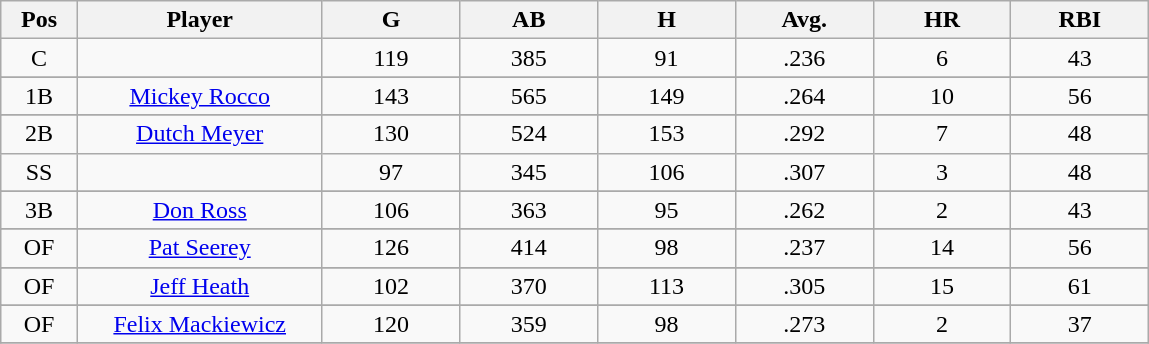<table class="wikitable sortable">
<tr>
<th bgcolor="#DDDDFF" width="5%">Pos</th>
<th bgcolor="#DDDDFF" width="16%">Player</th>
<th bgcolor="#DDDDFF" width="9%">G</th>
<th bgcolor="#DDDDFF" width="9%">AB</th>
<th bgcolor="#DDDDFF" width="9%">H</th>
<th bgcolor="#DDDDFF" width="9%">Avg.</th>
<th bgcolor="#DDDDFF" width="9%">HR</th>
<th bgcolor="#DDDDFF" width="9%">RBI</th>
</tr>
<tr align="center">
<td>C</td>
<td></td>
<td>119</td>
<td>385</td>
<td>91</td>
<td>.236</td>
<td>6</td>
<td>43</td>
</tr>
<tr>
</tr>
<tr align="center">
<td>1B</td>
<td><a href='#'>Mickey Rocco</a></td>
<td>143</td>
<td>565</td>
<td>149</td>
<td>.264</td>
<td>10</td>
<td>56</td>
</tr>
<tr>
</tr>
<tr align="center">
<td>2B</td>
<td><a href='#'>Dutch Meyer</a></td>
<td>130</td>
<td>524</td>
<td>153</td>
<td>.292</td>
<td>7</td>
<td>48</td>
</tr>
<tr align="center">
<td>SS</td>
<td></td>
<td>97</td>
<td>345</td>
<td>106</td>
<td>.307</td>
<td>3</td>
<td>48</td>
</tr>
<tr>
</tr>
<tr align="center">
<td>3B</td>
<td><a href='#'>Don Ross</a></td>
<td>106</td>
<td>363</td>
<td>95</td>
<td>.262</td>
<td>2</td>
<td>43</td>
</tr>
<tr>
</tr>
<tr align="center">
<td>OF</td>
<td><a href='#'>Pat Seerey</a></td>
<td>126</td>
<td>414</td>
<td>98</td>
<td>.237</td>
<td>14</td>
<td>56</td>
</tr>
<tr>
</tr>
<tr align="center">
<td>OF</td>
<td><a href='#'>Jeff Heath</a></td>
<td>102</td>
<td>370</td>
<td>113</td>
<td>.305</td>
<td>15</td>
<td>61</td>
</tr>
<tr>
</tr>
<tr align="center">
<td>OF</td>
<td><a href='#'>Felix Mackiewicz</a></td>
<td>120</td>
<td>359</td>
<td>98</td>
<td>.273</td>
<td>2</td>
<td>37</td>
</tr>
<tr align="center">
</tr>
</table>
